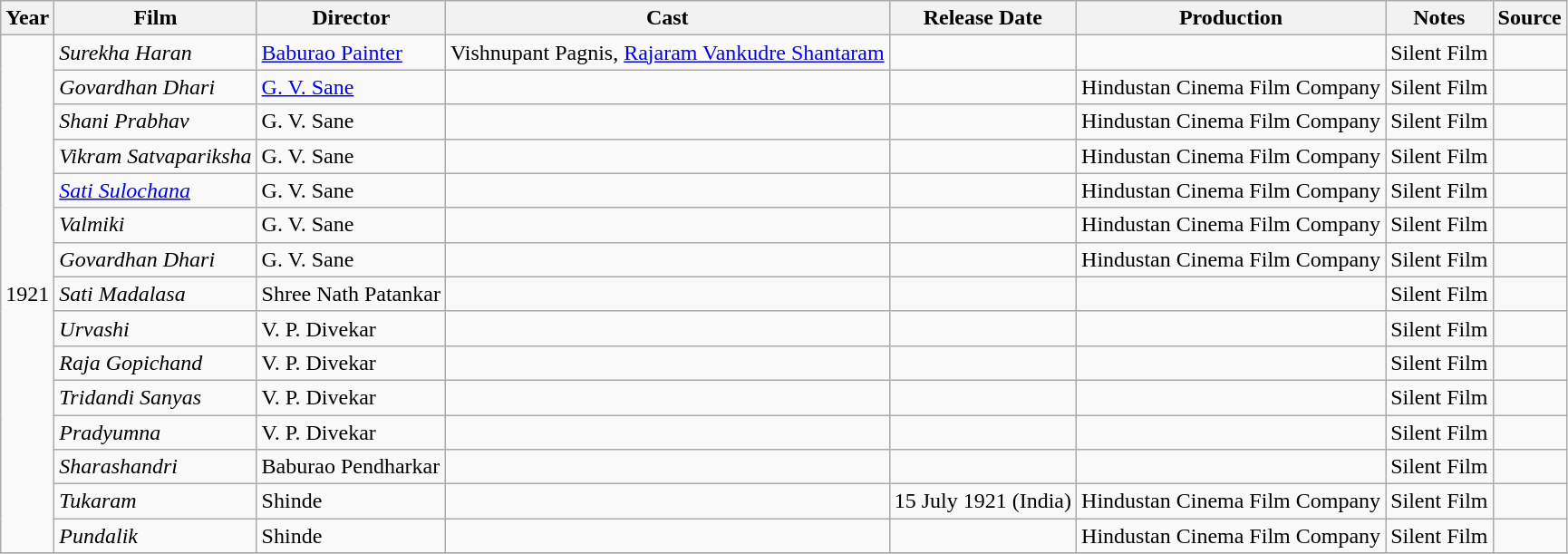<table class ="wikitable sortable collapsible">
<tr>
<th>Year</th>
<th>Film</th>
<th>Director</th>
<th class="unsortable">Cast</th>
<th>Release Date</th>
<th class="unsortable">Production</th>
<th class="unsortable">Notes</th>
<th class="unsortable">Source</th>
</tr>
<tr>
<td rowspan=15 align="center">1921</td>
<td><em>Surekha Haran</em></td>
<td><a href='#'>Baburao Painter</a></td>
<td>Vishnupant Pagnis, <a href='#'>Rajaram Vankudre Shantaram</a></td>
<td></td>
<td></td>
<td>Silent Film</td>
<td></td>
</tr>
<tr>
<td><em>Govardhan Dhari</em></td>
<td><a href='#'>G. V. Sane</a></td>
<td></td>
<td></td>
<td>Hindustan Cinema Film Company</td>
<td>Silent Film</td>
<td></td>
</tr>
<tr>
<td><em>Shani Prabhav</em></td>
<td>G. V. Sane</td>
<td></td>
<td></td>
<td>Hindustan Cinema Film Company</td>
<td>Silent Film</td>
<td></td>
</tr>
<tr>
<td><em>Vikram Satvapariksha</em></td>
<td>G. V. Sane</td>
<td></td>
<td></td>
<td>Hindustan Cinema Film Company</td>
<td>Silent Film</td>
<td></td>
</tr>
<tr>
<td><em><a href='#'>Sati Sulochana</a></em></td>
<td>G. V. Sane</td>
<td></td>
<td></td>
<td>Hindustan Cinema Film Company</td>
<td>Silent Film</td>
<td></td>
</tr>
<tr>
<td><em>Valmiki</em></td>
<td>G. V. Sane</td>
<td></td>
<td></td>
<td>Hindustan Cinema Film Company</td>
<td>Silent Film</td>
<td></td>
</tr>
<tr>
<td><em>Govardhan Dhari</em></td>
<td>G. V. Sane</td>
<td></td>
<td></td>
<td>Hindustan Cinema Film Company</td>
<td>Silent Film</td>
<td></td>
</tr>
<tr>
<td><em>Sati Madalasa</em></td>
<td>Shree Nath Patankar</td>
<td></td>
<td></td>
<td></td>
<td>Silent Film</td>
<td></td>
</tr>
<tr>
<td><em>Urvashi </em></td>
<td>V. P. Divekar</td>
<td></td>
<td></td>
<td></td>
<td>Silent Film</td>
<td></td>
</tr>
<tr>
<td><em>Raja Gopichand</em></td>
<td>V. P. Divekar</td>
<td></td>
<td></td>
<td></td>
<td>Silent Film</td>
<td></td>
</tr>
<tr>
<td><em>Tridandi Sanyas</em></td>
<td>V. P. Divekar</td>
<td></td>
<td></td>
<td></td>
<td>Silent Film</td>
<td></td>
</tr>
<tr>
<td><em>Pradyumna </em></td>
<td>V. P. Divekar</td>
<td></td>
<td></td>
<td></td>
<td>Silent Film</td>
<td></td>
</tr>
<tr>
<td><em>Sharashandri </em></td>
<td>Baburao Pendharkar</td>
<td></td>
<td></td>
<td></td>
<td>Silent Film</td>
<td></td>
</tr>
<tr>
<td><em>Tukaram </em></td>
<td>Shinde</td>
<td></td>
<td>15 July 1921 (India)</td>
<td>Hindustan Cinema Film Company</td>
<td>Silent Film</td>
<td></td>
</tr>
<tr>
<td><em>Pundalik </em></td>
<td>Shinde</td>
<td></td>
<td></td>
<td>Hindustan Cinema Film Company</td>
<td>Silent Film</td>
<td></td>
</tr>
<tr>
</tr>
</table>
